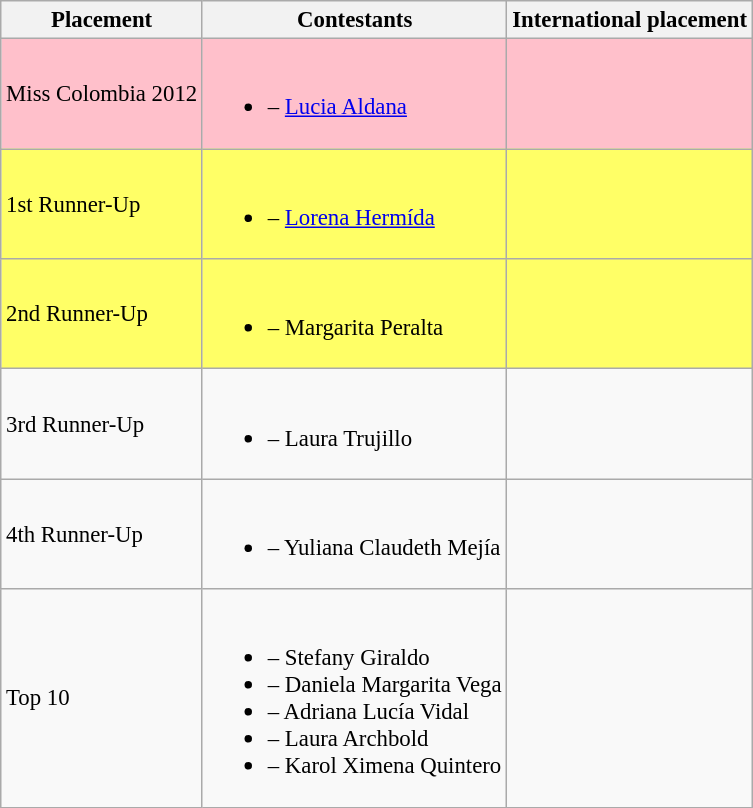<table class="wikitable sortable" style="font-size: 95%;"->
<tr>
<th>Placement</th>
<th>Contestants</th>
<th>International placement</th>
</tr>
<tr style="background:pink;">
<td>Miss Colombia 2012</td>
<td><br><ul><li> – <a href='#'>Lucia Aldana</a></li></ul></td>
<td></td>
</tr>
<tr style="background:#FFFF66;">
<td>1st Runner-Up</td>
<td><br><ul><li> – <a href='#'>Lorena Hermída</a></li></ul></td>
<td></td>
</tr>
<tr style="background:#FFFF66;">
<td>2nd Runner-Up</td>
<td><br><ul><li> – Margarita Peralta</li></ul></td>
<td></td>
</tr>
<tr>
<td>3rd Runner-Up</td>
<td><br><ul><li> – Laura Trujillo</li></ul></td>
</tr>
<tr>
<td>4th Runner-Up</td>
<td><br><ul><li> – Yuliana Claudeth Mejía</li></ul></td>
<td></td>
</tr>
<tr>
<td>Top 10</td>
<td><br><ul><li> – Stefany Giraldo</li><li> – Daniela Margarita Vega</li><li> – Adriana Lucía Vidal</li><li> – Laura Archbold</li><li> – Karol Ximena Quintero</li></ul></td>
</tr>
</table>
